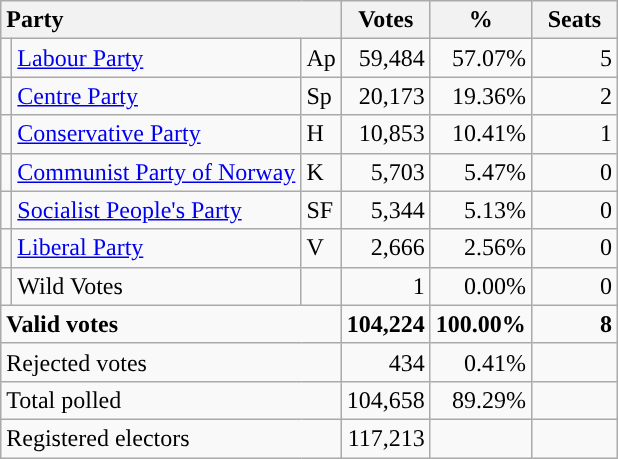<table class="wikitable" border="1" style="text-align:right;">
<tr>
<th style="text-align:left;" colspan=3>Party</th>
<th align=center width="50">Votes</th>
<th align=center width="50">%</th>
<th align=center width="50">Seats</th>
</tr>
<tr>
<td style="color:inherit;background:"></td>
<td align=left><a href='#'>Labour Party</a></td>
<td align=left>Ap</td>
<td>59,484</td>
<td>57.07%</td>
<td>5</td>
</tr>
<tr>
<td style="color:inherit;background:"></td>
<td align=left><a href='#'>Centre Party</a></td>
<td align=left>Sp</td>
<td>20,173</td>
<td>19.36%</td>
<td>2</td>
</tr>
<tr>
<td style="color:inherit;background:"></td>
<td align=left><a href='#'>Conservative Party</a></td>
<td align=left>H</td>
<td>10,853</td>
<td>10.41%</td>
<td>1</td>
</tr>
<tr>
<td style="color:inherit;background:"></td>
<td align=left><a href='#'>Communist Party of Norway</a></td>
<td align=left>K</td>
<td>5,703</td>
<td>5.47%</td>
<td>0</td>
</tr>
<tr>
<td style="color:inherit;background:"></td>
<td align=left><a href='#'>Socialist People's Party</a></td>
<td align=left>SF</td>
<td>5,344</td>
<td>5.13%</td>
<td>0</td>
</tr>
<tr>
<td style="color:inherit;background:"></td>
<td align=left><a href='#'>Liberal Party</a></td>
<td align=left>V</td>
<td>2,666</td>
<td>2.56%</td>
<td>0</td>
</tr>
<tr>
<td></td>
<td align=left>Wild Votes</td>
<td align=left></td>
<td>1</td>
<td>0.00%</td>
<td>0</td>
</tr>
<tr style="font-weight:bold">
<td align=left colspan=3>Valid votes</td>
<td>104,224</td>
<td>100.00%</td>
<td>8</td>
</tr>
<tr>
<td align=left colspan=3>Rejected votes</td>
<td>434</td>
<td>0.41%</td>
<td></td>
</tr>
<tr>
<td align=left colspan=3>Total polled</td>
<td>104,658</td>
<td>89.29%</td>
<td></td>
</tr>
<tr>
<td align=left colspan=3>Registered electors</td>
<td>117,213</td>
<td></td>
<td></td>
</tr>
</table>
